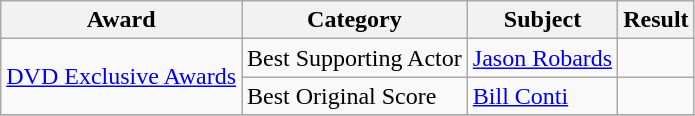<table class="wikitable sortable plainrowheaders">
<tr>
<th>Award</th>
<th>Category</th>
<th>Subject</th>
<th>Result</th>
</tr>
<tr>
<td rowspan=2><a href='#'>DVD Exclusive Awards</a></td>
<td>Best Supporting Actor</td>
<td><a href='#'>Jason Robards</a></td>
<td></td>
</tr>
<tr>
<td>Best Original Score</td>
<td><a href='#'>Bill Conti</a></td>
<td></td>
</tr>
<tr>
</tr>
</table>
